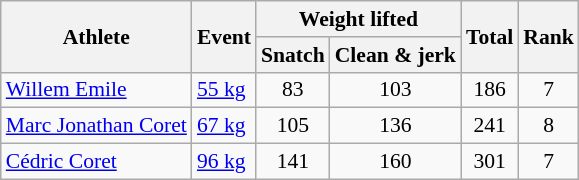<table class=wikitable style="text-align:center; font-size:90%">
<tr>
<th rowspan="2">Athlete</th>
<th rowspan="2">Event</th>
<th colspan="2">Weight lifted</th>
<th rowspan="2">Total</th>
<th rowspan="2">Rank</th>
</tr>
<tr>
<th>Snatch</th>
<th>Clean & jerk</th>
</tr>
<tr>
<td align=left><a href='#'>Willem Emile</a></td>
<td align=left><a href='#'>55 kg</a></td>
<td>83</td>
<td>103</td>
<td>186</td>
<td>7</td>
</tr>
<tr>
<td align=left><a href='#'>Marc Jonathan Coret</a></td>
<td align=left><a href='#'>67 kg</a></td>
<td>105</td>
<td>136</td>
<td>241</td>
<td>8</td>
</tr>
<tr>
<td align=left><a href='#'>Cédric Coret</a></td>
<td align=left><a href='#'>96 kg</a></td>
<td>141</td>
<td>160</td>
<td>301</td>
<td>7</td>
</tr>
</table>
